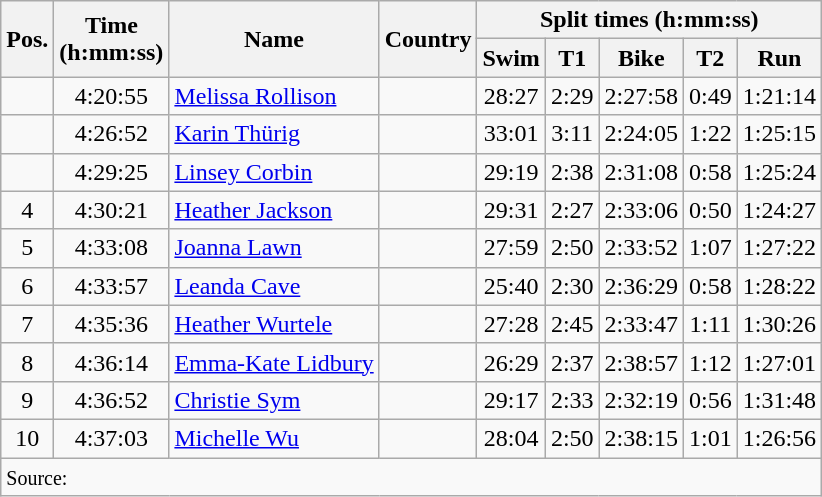<table class="wikitable" style="text-align:center">
<tr>
<th rowspan="2">Pos.</th>
<th rowspan="2">Time<br>(h:mm:ss)</th>
<th rowspan="2">Name</th>
<th rowspan="2">Country</th>
<th colspan="5">Split times (h:mm:ss)</th>
</tr>
<tr>
<th>Swim</th>
<th>T1</th>
<th>Bike</th>
<th>T2</th>
<th>Run</th>
</tr>
<tr>
<td></td>
<td>4:20:55</td>
<td align="left"><a href='#'>Melissa Rollison</a></td>
<td align="left"></td>
<td>28:27</td>
<td>2:29</td>
<td>2:27:58</td>
<td>0:49</td>
<td>1:21:14</td>
</tr>
<tr>
<td></td>
<td>4:26:52</td>
<td align="left"><a href='#'>Karin Thürig</a></td>
<td align="left"></td>
<td>33:01</td>
<td>3:11</td>
<td>2:24:05</td>
<td>1:22</td>
<td>1:25:15</td>
</tr>
<tr>
<td></td>
<td>4:29:25</td>
<td align="left"><a href='#'>Linsey Corbin</a></td>
<td align="left"></td>
<td>29:19</td>
<td>2:38</td>
<td>2:31:08</td>
<td>0:58</td>
<td>1:25:24</td>
</tr>
<tr>
<td>4</td>
<td>4:30:21</td>
<td align="left"><a href='#'>Heather Jackson</a></td>
<td align="left"></td>
<td>29:31</td>
<td>2:27</td>
<td>2:33:06</td>
<td>0:50</td>
<td>1:24:27</td>
</tr>
<tr>
<td>5</td>
<td>4:33:08</td>
<td align="left"><a href='#'>Joanna Lawn</a></td>
<td align="left"></td>
<td>27:59</td>
<td>2:50</td>
<td>2:33:52</td>
<td>1:07</td>
<td>1:27:22</td>
</tr>
<tr>
<td>6</td>
<td>4:33:57</td>
<td align="left"><a href='#'>Leanda Cave</a></td>
<td align="left"></td>
<td>25:40</td>
<td>2:30</td>
<td>2:36:29</td>
<td>0:58</td>
<td>1:28:22</td>
</tr>
<tr>
<td>7</td>
<td>4:35:36</td>
<td align="left"><a href='#'>Heather Wurtele</a></td>
<td align="left"></td>
<td>27:28</td>
<td>2:45</td>
<td>2:33:47</td>
<td>1:11</td>
<td>1:30:26</td>
</tr>
<tr>
<td>8</td>
<td>4:36:14</td>
<td align="left"><a href='#'>Emma-Kate Lidbury</a></td>
<td align="left"></td>
<td>26:29</td>
<td>2:37</td>
<td>2:38:57</td>
<td>1:12</td>
<td>1:27:01</td>
</tr>
<tr>
<td>9</td>
<td>4:36:52</td>
<td align="left"><a href='#'>Christie Sym</a></td>
<td align="left"></td>
<td>29:17</td>
<td>2:33</td>
<td>2:32:19</td>
<td>0:56</td>
<td>1:31:48</td>
</tr>
<tr>
<td>10</td>
<td>4:37:03</td>
<td align="left"><a href='#'>Michelle Wu</a></td>
<td align="left"></td>
<td>28:04</td>
<td>2:50</td>
<td>2:38:15</td>
<td>1:01</td>
<td>1:26:56</td>
</tr>
<tr>
<td colspan="9" align="left"><small>Source:</small></td>
</tr>
</table>
